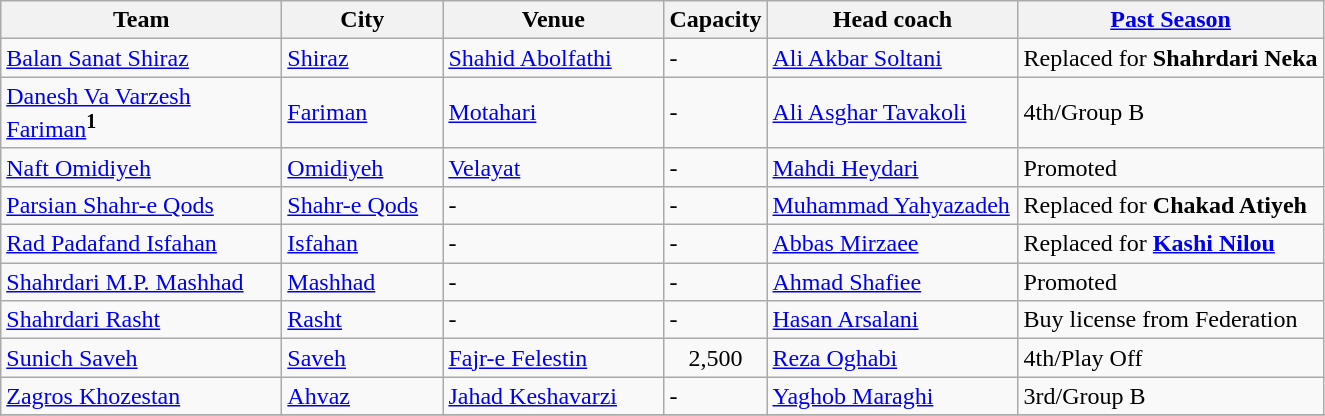<table class="wikitable sortable">
<tr>
<th width=180>Team</th>
<th width=100>City</th>
<th width=140>Venue</th>
<th>Capacity</th>
<th width=160>Head coach</th>
<th><a href='#'>Past Season</a></th>
</tr>
<tr>
<td><a href='#'>Balan Sanat Shiraz</a></td>
<td><a href='#'>Shiraz</a></td>
<td><a href='#'>Shahid Abolfathi</a></td>
<td>-</td>
<td> <a href='#'>Ali Akbar Soltani</a></td>
<td>Replaced for <strong>Shahrdari Neka</strong></td>
</tr>
<tr>
<td><a href='#'>Danesh Va Varzesh Fariman</a><sup><strong>1</strong></sup></td>
<td><a href='#'>Fariman</a></td>
<td><a href='#'>Motahari</a></td>
<td>-</td>
<td> <a href='#'>Ali Asghar Tavakoli</a></td>
<td>4th/Group B</td>
</tr>
<tr>
<td><a href='#'>Naft Omidiyeh</a></td>
<td><a href='#'>Omidiyeh</a></td>
<td><a href='#'>Velayat</a></td>
<td>-</td>
<td> <a href='#'>Mahdi Heydari</a></td>
<td>Promoted</td>
</tr>
<tr>
<td><a href='#'>Parsian Shahr-e Qods</a></td>
<td><a href='#'>Shahr-e Qods</a></td>
<td>-</td>
<td>-</td>
<td> <a href='#'>Muhammad Yahyazadeh</a></td>
<td>Replaced for <strong>Chakad Atiyeh</strong></td>
</tr>
<tr>
<td><a href='#'>Rad Padafand Isfahan</a></td>
<td><a href='#'>Isfahan</a></td>
<td>-</td>
<td>-</td>
<td> <a href='#'>Abbas Mirzaee</a></td>
<td>Replaced for <strong><a href='#'>Kashi Nilou</a></strong></td>
</tr>
<tr>
<td><a href='#'>Shahrdari M.P. Mashhad</a></td>
<td><a href='#'>Mashhad</a></td>
<td>-</td>
<td>-</td>
<td> <a href='#'>Ahmad Shafiee</a></td>
<td>Promoted</td>
</tr>
<tr>
<td><a href='#'>Shahrdari Rasht</a></td>
<td><a href='#'>Rasht</a></td>
<td>-</td>
<td>-</td>
<td> <a href='#'>Hasan Arsalani</a></td>
<td>Buy license from Federation</td>
</tr>
<tr>
<td><a href='#'>Sunich Saveh</a></td>
<td><a href='#'>Saveh</a></td>
<td><a href='#'>Fajr-e Felestin</a></td>
<td align="center">2,500</td>
<td> <a href='#'>Reza Oghabi</a></td>
<td>4th/Play Off</td>
</tr>
<tr>
<td><a href='#'>Zagros Khozestan</a></td>
<td><a href='#'>Ahvaz</a></td>
<td><a href='#'>Jahad Keshavarzi</a></td>
<td>-</td>
<td> <a href='#'>Yaghob Maraghi</a></td>
<td>3rd/Group B</td>
</tr>
<tr>
</tr>
</table>
